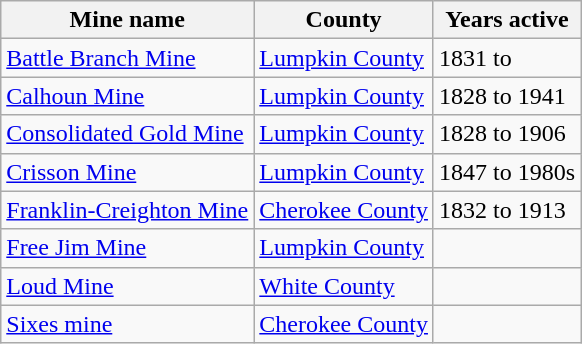<table class="sortable wikitable">
<tr>
<th>Mine name</th>
<th>County</th>
<th>Years active</th>
</tr>
<tr>
<td><a href='#'>Battle Branch Mine</a></td>
<td><a href='#'>Lumpkin County</a></td>
<td>1831 to</td>
</tr>
<tr>
<td><a href='#'>Calhoun Mine</a></td>
<td><a href='#'>Lumpkin County</a></td>
<td>1828 to 1941</td>
</tr>
<tr>
<td><a href='#'>Consolidated Gold Mine</a></td>
<td><a href='#'>Lumpkin County</a></td>
<td>1828 to 1906</td>
</tr>
<tr>
<td><a href='#'>Crisson Mine</a></td>
<td><a href='#'>Lumpkin County</a></td>
<td>1847 to 1980s</td>
</tr>
<tr>
<td><a href='#'>Franklin-Creighton Mine</a></td>
<td><a href='#'>Cherokee County</a></td>
<td>1832 to 1913</td>
</tr>
<tr>
<td><a href='#'>Free Jim Mine</a></td>
<td><a href='#'>Lumpkin County</a></td>
<td></td>
</tr>
<tr>
<td><a href='#'>Loud Mine</a></td>
<td><a href='#'>White County</a></td>
<td></td>
</tr>
<tr>
<td><a href='#'>Sixes mine</a></td>
<td><a href='#'>Cherokee County</a></td>
<td></td>
</tr>
</table>
